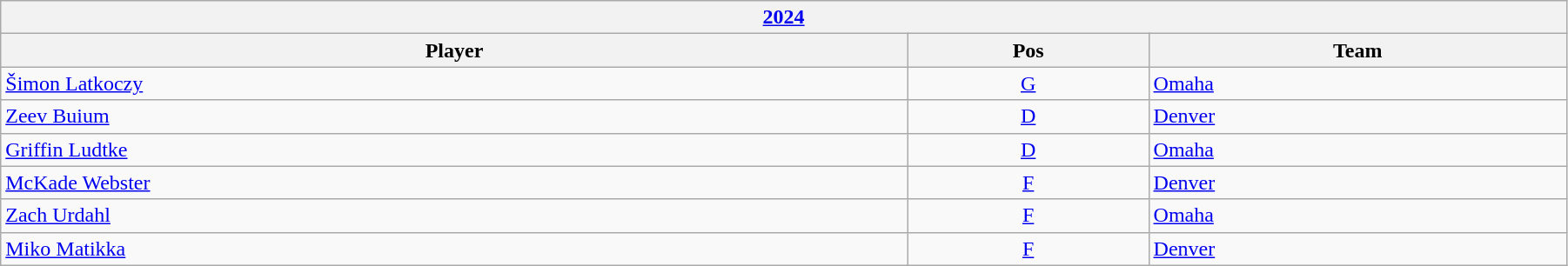<table class="wikitable" width=95%>
<tr>
<th colspan=3><a href='#'>2024</a></th>
</tr>
<tr>
<th>Player</th>
<th>Pos</th>
<th>Team</th>
</tr>
<tr>
<td><a href='#'>Šimon Latkoczy</a></td>
<td style="text-align:center;"><a href='#'>G</a></td>
<td><a href='#'>Omaha</a></td>
</tr>
<tr>
<td><a href='#'>Zeev Buium</a></td>
<td style="text-align:center;"><a href='#'>D</a></td>
<td><a href='#'>Denver</a></td>
</tr>
<tr>
<td><a href='#'>Griffin Ludtke</a></td>
<td style="text-align:center;"><a href='#'>D</a></td>
<td><a href='#'>Omaha</a></td>
</tr>
<tr>
<td><a href='#'>McKade Webster</a></td>
<td style="text-align:center;"><a href='#'>F</a></td>
<td><a href='#'>Denver</a></td>
</tr>
<tr>
<td><a href='#'>Zach Urdahl</a></td>
<td style="text-align:center;"><a href='#'>F</a></td>
<td><a href='#'>Omaha</a></td>
</tr>
<tr>
<td><a href='#'>Miko Matikka</a></td>
<td style="text-align:center;"><a href='#'>F</a></td>
<td><a href='#'>Denver</a></td>
</tr>
</table>
